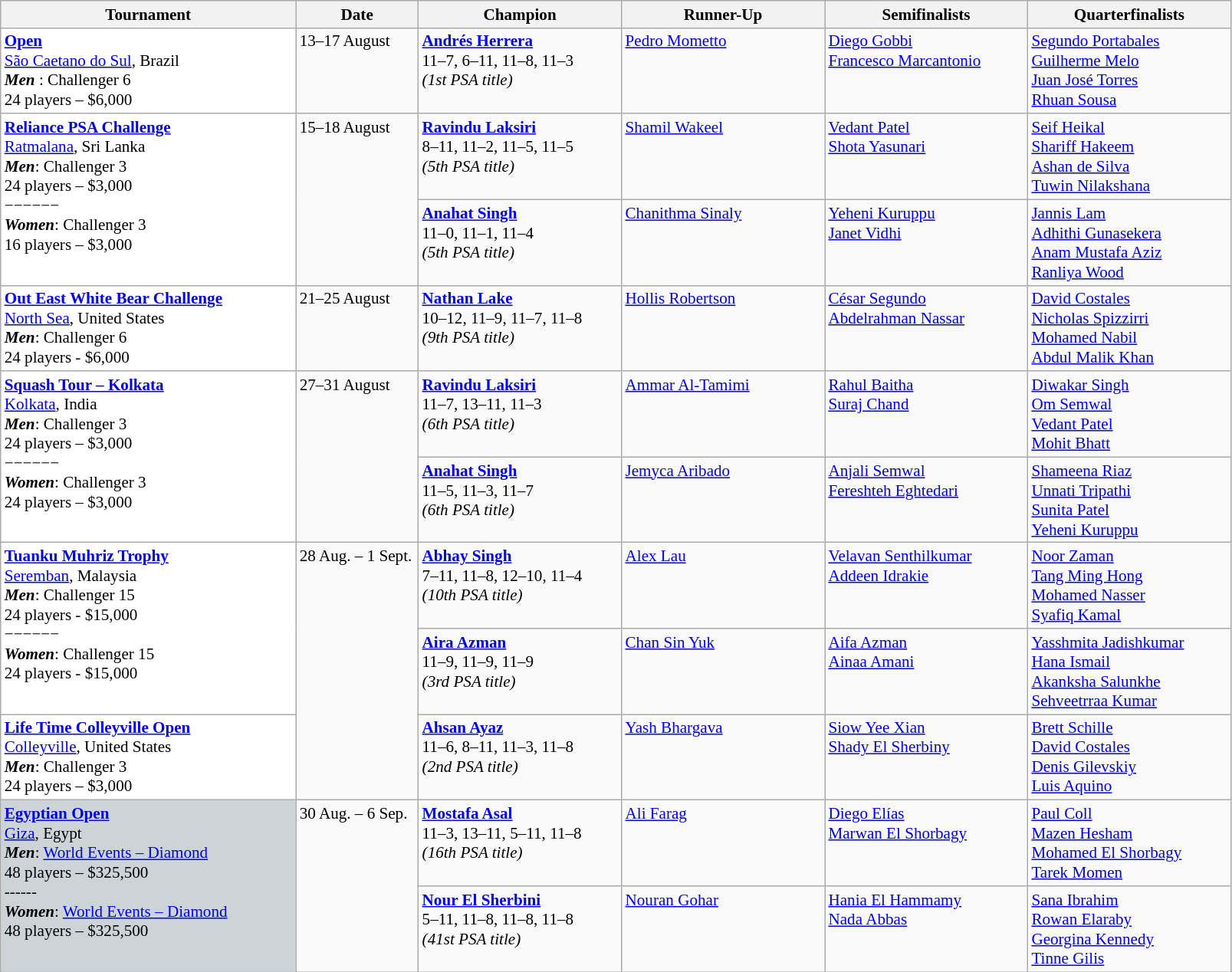<table class="wikitable" style="font-size:88%">
<tr>
<th width=250>Tournament</th>
<th width=100>Date</th>
<th width=170>Champion</th>
<th width=170>Runner-Up</th>
<th width=170>Semifinalists</th>
<th width=170>Quarterfinalists</th>
</tr>
<tr style="vertical-align:top">
<td style="background:#fff;"><strong><a href='#'> Open</a></strong><br> <a href='#'>São Caetano do Sul</a>, Brazil<br><em> <strong>Men</strong> </em>: Challenger 6<br>24 players – $6,000</td>
<td>13–17 August</td>
<td> <strong><a href='#'>Andrés Herrera</a></strong><br>11–7, 6–11, 11–8, 11–3<br><em>(1st PSA title)</em></td>
<td> <a href='#'>Pedro Mometto</a></td>
<td> <a href='#'>Diego Gobbi</a><br> <a href='#'>Francesco Marcantonio</a></td>
<td> <a href='#'>Segundo Portabales</a><br> <a href='#'>Guilherme Melo</a><br> <a href='#'>Juan José Torres</a><br> <a href='#'>Rhuan Sousa</a></td>
</tr>
<tr style="vertical-align:top">
<td rowspan=2 style="background:#fff;"><strong><a href='#'>Reliance PSA Challenge</a></strong><br> <a href='#'>Ratmalana</a>, Sri Lanka<br><strong><em>Men</em></strong>: Challenger 3<br>24 players – $3,000<br>−−−−−−<br><strong><em>Women</em></strong>: Challenger 3<br>16 players – $3,000</td>
<td rowspan=2>15–18 August</td>
<td> <strong><a href='#'>Ravindu Laksiri</a></strong><br>8–11, 11–2, 11–5, 11–5<br><em>(5th PSA title)</em></td>
<td> <a href='#'>Shamil Wakeel</a></td>
<td> <a href='#'>Vedant Patel</a><br> <a href='#'>Shota Yasunari</a></td>
<td> <a href='#'>Seif Heikal</a><br> <a href='#'>Shariff Hakeem</a><br> <a href='#'>Ashan de Silva</a><br> <a href='#'>Tuwin Nilakshana</a></td>
</tr>
<tr style="vertical-align:top">
<td> <strong><a href='#'>Anahat Singh</a></strong><br>11–0, 11–1, 11–4<br><em>(5th PSA title)</em></td>
<td> <a href='#'>Chanithma Sinaly</a></td>
<td> <a href='#'>Yeheni Kuruppu</a><br> <a href='#'>Janet Vidhi</a></td>
<td> <a href='#'>Jannis Lam</a><br> <a href='#'>Adhithi Gunasekera</a><br> <a href='#'>Anam Mustafa Aziz</a><br> <a href='#'>Ranliya Wood</a></td>
</tr>
<tr style="vertical-align:top">
<td style="background:#fff;"><strong><a href='#'>Out East White Bear Challenge</a></strong><br> <a href='#'>North Sea</a>, United States<br><strong><em>Men</em></strong>: Challenger 6<br>24 players - $6,000</td>
<td>21–25 August</td>
<td> <strong><a href='#'>Nathan Lake</a></strong><br>10–12, 11–9, 11–7, 11–8<br><em>(9th PSA title)</em></td>
<td> <a href='#'>Hollis Robertson</a></td>
<td> <a href='#'>César Segundo</a><br> <a href='#'>Abdelrahman Nassar</a></td>
<td> <a href='#'>David Costales</a><br> <a href='#'>Nicholas Spizzirri</a><br> <a href='#'>Mohamed Nabil</a><br> <a href='#'>Abdul Malik Khan</a></td>
</tr>
<tr style="vertical-align:top">
<td rowspan=2 style="background:#fff;"><strong><a href='#'> Squash Tour – Kolkata</a></strong><br> <a href='#'>Kolkata</a>, India<br><strong><em>Men</em></strong>: Challenger 3<br>24 players – $3,000<br>−−−−−−<br><strong><em>Women</em></strong>: Challenger 3<br>24 players – $3,000</td>
<td rowspan=2>27–31 August</td>
<td> <strong><a href='#'>Ravindu Laksiri</a></strong><br>11–7, 13–11, 11–3<br><em>(6th PSA title)</em></td>
<td> <a href='#'>Ammar Al-Tamimi</a></td>
<td> <a href='#'>Rahul Baitha</a><br> <a href='#'>Suraj Chand</a></td>
<td> <a href='#'>Diwakar Singh</a><br> <a href='#'>Om Semwal</a><br> <a href='#'>Vedant Patel</a><br> <a href='#'>Mohit Bhatt</a></td>
</tr>
<tr style="vertical-align:top">
<td> <strong><a href='#'>Anahat Singh</a></strong><br>11–5, 11–3, 11–7<br><em>(6th PSA title)</em></td>
<td> <a href='#'>Jemyca Aribado</a></td>
<td> <a href='#'>Anjali Semwal</a><br> <a href='#'>Fereshteh Eghtedari</a></td>
<td> <a href='#'>Shameena Riaz</a><br> <a href='#'>Unnati Tripathi</a><br> <a href='#'>Sunita Patel</a><br> <a href='#'>Yeheni Kuruppu</a></td>
</tr>
<tr style="vertical-align:top">
<td rowspan=2 style="background:#fff;"><strong><a href='#'>Tuanku Muhriz Trophy</a></strong><br> <a href='#'>Seremban</a>, Malaysia<br><strong><em>Men</em></strong>: Challenger 15<br>24 players - $15,000<br>−−−−−−<br><strong><em>Women</em></strong>: Challenger 15<br>24 players - $15,000</td>
<td rowspan=3>28 Aug. – 1 Sept.</td>
<td> <strong><a href='#'>Abhay Singh</a></strong><br>7–11, 11–8, 12–10, 11–4<br><em>(10th PSA title)</em></td>
<td> <a href='#'>Alex Lau</a></td>
<td> <a href='#'>Velavan Senthilkumar</a><br> <a href='#'>Addeen Idrakie</a></td>
<td> <a href='#'>Noor Zaman</a><br> <a href='#'>Tang Ming Hong</a><br> <a href='#'>Mohamed Nasser</a><br> <a href='#'>Syafiq Kamal</a></td>
</tr>
<tr style="vertical-align:top">
<td> <strong><a href='#'>Aira Azman</a></strong><br>11–9, 11–9, 11–9<br><em>(3rd PSA title)</em></td>
<td> <a href='#'>Chan Sin Yuk</a></td>
<td> <a href='#'>Aifa Azman</a><br> <a href='#'>Ainaa Amani</a></td>
<td> <a href='#'>Yasshmita Jadishkumar</a><br> <a href='#'>Hana Ismail</a><br> <a href='#'>Akanksha Salunkhe</a><br> <a href='#'>Sehveetrraa Kumar</a></td>
</tr>
<tr style="vertical-align:top">
<td style="background:#fff;"><strong><a href='#'>Life Time Colleyville Open</a></strong><br> <a href='#'>Colleyville</a>, United States<br><strong><em>Men</em></strong>: Challenger 3<br>24 players – $3,000</td>
<td> <strong><a href='#'>Ahsan Ayaz</a></strong><br>11–6, 8–11, 11–3, 11–8<br><em>(2nd PSA title)</em></td>
<td> <a href='#'>Yash Bhargava</a></td>
<td> <a href='#'>Siow Yee Xian</a><br> <a href='#'>Shady El Sherbiny</a></td>
<td> <a href='#'>Brett Schille</a><br> <a href='#'>David Costales</a><br> <a href='#'>Denis Gilevskiy</a><br> <a href='#'>Luis Aquino</a></td>
</tr>
<tr style="vertical-align:top">
<td rowspan=2 style="background:#ccd4d7;"><strong><a href='#'> Egyptian Open</a></strong><br> <a href='#'>Giza</a>, Egypt<br><strong><em>Men</em></strong>: <a href='#'>World Events – Diamond</a><br>48 players – $325,500<br>------<br><strong><em>Women</em></strong>: <a href='#'>World Events – Diamond</a><br>48 players – $325,500</td>
<td rowspan=2>30 Aug. – 6 Sep.</td>
<td> <strong><a href='#'>Mostafa Asal</a></strong><br>11–3, 13–11, 5–11, 11–8<br><em>(16th PSA title)</em></td>
<td> <a href='#'>Ali Farag</a></td>
<td> <a href='#'>Diego Elías</a><br> <a href='#'>Marwan El Shorbagy</a></td>
<td> <a href='#'>Paul Coll</a><br> <a href='#'>Mazen Hesham</a><br> <a href='#'>Mohamed El Shorbagy</a><br> <a href='#'>Tarek Momen</a></td>
</tr>
<tr style="vertical-align:top">
<td> <strong><a href='#'>Nour El Sherbini</a></strong><br>5–11, 11–8, 11–8, 11–8<br><em>(41st PSA title)</em></td>
<td> <a href='#'>Nouran Gohar</a></td>
<td> <a href='#'>Hania El Hammamy</a><br> <a href='#'>Nada Abbas</a></td>
<td> <a href='#'>Sana Ibrahim</a><br> <a href='#'>Rowan Elaraby</a><br> <a href='#'>Georgina Kennedy</a><br> <a href='#'>Tinne Gilis</a></td>
</tr>
</table>
